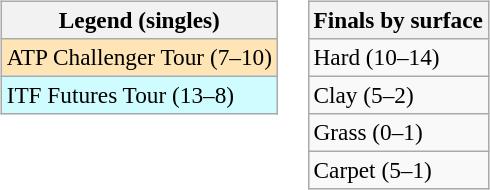<table>
<tr valign=top>
<td><br><table class=wikitable style=font-size:97%>
<tr>
<th>Legend (singles)</th>
</tr>
<tr style="background:moccasin;">
<td>ATP Challenger Tour (7–10)</td>
</tr>
<tr style="background:#cffcff;">
<td>ITF Futures Tour (13–8)</td>
</tr>
</table>
</td>
<td><br><table class=wikitable style=font-size:97%>
<tr>
<th>Finals by surface</th>
</tr>
<tr>
<td>Hard (10–14)</td>
</tr>
<tr>
<td>Clay (5–2)</td>
</tr>
<tr>
<td>Grass (0–1)</td>
</tr>
<tr>
<td>Carpet (5–1)</td>
</tr>
</table>
</td>
</tr>
</table>
